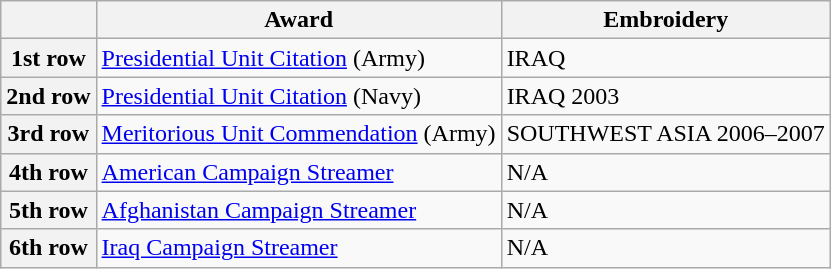<table class="wikitable" border="1">
<tr>
<th></th>
<th>Award</th>
<th>Embroidery</th>
</tr>
<tr>
<th>1st row</th>
<td><a href='#'>Presidential Unit Citation</a> (Army)</td>
<td>IRAQ</td>
</tr>
<tr>
<th>2nd row</th>
<td><a href='#'>Presidential Unit Citation</a> (Navy)</td>
<td>IRAQ 2003</td>
</tr>
<tr>
<th>3rd row</th>
<td><a href='#'>Meritorious Unit Commendation</a> (Army)</td>
<td>SOUTHWEST ASIA 2006–2007</td>
</tr>
<tr>
<th>4th row</th>
<td><a href='#'>American Campaign Streamer</a></td>
<td>N/A</td>
</tr>
<tr>
<th>5th row</th>
<td><a href='#'>Afghanistan Campaign Streamer</a></td>
<td>N/A</td>
</tr>
<tr>
<th>6th row</th>
<td><a href='#'>Iraq Campaign Streamer</a></td>
<td>N/A</td>
</tr>
</table>
